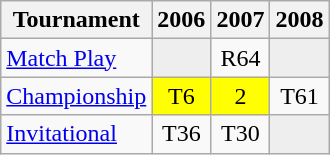<table class="wikitable" style="text-align:center;">
<tr>
<th>Tournament</th>
<th>2006</th>
<th>2007</th>
<th>2008</th>
</tr>
<tr>
<td align="left"><a href='#'>Match Play</a></td>
<td style="background:#eeeeee;"></td>
<td>R64</td>
<td style="background:#eeeeee;"></td>
</tr>
<tr>
<td align="left"><a href='#'>Championship</a></td>
<td style="background:yellow;">T6</td>
<td style="background:yellow;">2</td>
<td>T61</td>
</tr>
<tr>
<td align="left"><a href='#'>Invitational</a></td>
<td>T36</td>
<td>T30</td>
<td style="background:#eeeeee;"></td>
</tr>
</table>
